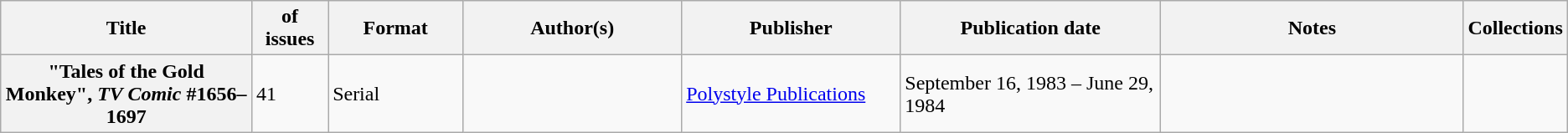<table class="wikitable">
<tr>
<th>Title</th>
<th style="width:40pt"> of issues</th>
<th style="width:75pt">Format</th>
<th style="width:125pt">Author(s)</th>
<th style="width:125pt">Publisher</th>
<th style="width:150pt">Publication date</th>
<th style="width:175pt">Notes</th>
<th>Collections</th>
</tr>
<tr>
<th>"Tales of the Gold Monkey", <em>TV Comic</em> #1656–1697</th>
<td>41</td>
<td>Serial</td>
<td></td>
<td><a href='#'>Polystyle Publications</a></td>
<td>September 16, 1983 – June 29, 1984</td>
<td></td>
<td></td>
</tr>
</table>
